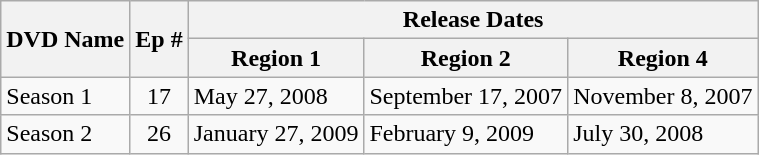<table class="wikitable">
<tr>
<th rowspan="2">DVD Name</th>
<th rowspan="2">Ep #</th>
<th colspan="3">Release Dates</th>
</tr>
<tr>
<th>Region 1</th>
<th>Region 2</th>
<th>Region 4</th>
</tr>
<tr>
<td>Season 1</td>
<td style="text-align:center;">17</td>
<td>May 27, 2008</td>
<td>September 17, 2007</td>
<td>November 8, 2007</td>
</tr>
<tr>
<td>Season 2</td>
<td style="text-align:center;">26</td>
<td>January 27, 2009</td>
<td>February 9, 2009</td>
<td>July 30, 2008</td>
</tr>
</table>
